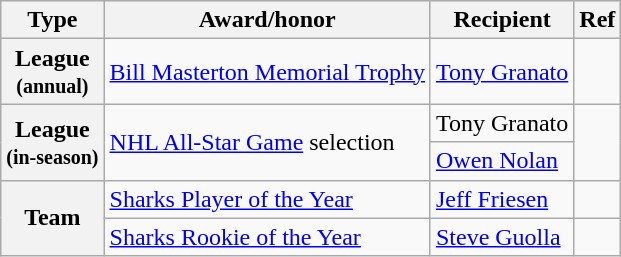<table class="wikitable">
<tr>
<th scope="col">Type</th>
<th scope="col">Award/honor</th>
<th scope="col">Recipient</th>
<th scope="col">Ref</th>
</tr>
<tr>
<th scope="row">League<br><small>(annual)</small></th>
<td><a href='#'>Bill Masterton Memorial Trophy</a></td>
<td><a href='#'>Tony Granato</a></td>
<td></td>
</tr>
<tr>
<th scope="row" rowspan="2">League<br><small>(in-season)</small></th>
<td rowspan="2"><a href='#'>NHL All-Star Game</a> selection</td>
<td>Tony Granato</td>
<td rowspan="2"></td>
</tr>
<tr>
<td><a href='#'>Owen Nolan</a></td>
</tr>
<tr>
<th scope="row" rowspan="2">Team</th>
<td><a href='#'>Sharks Player of the Year</a></td>
<td><a href='#'>Jeff Friesen</a></td>
<td></td>
</tr>
<tr>
<td><a href='#'>Sharks Rookie of the Year</a></td>
<td><a href='#'>Steve Guolla</a></td>
<td></td>
</tr>
</table>
